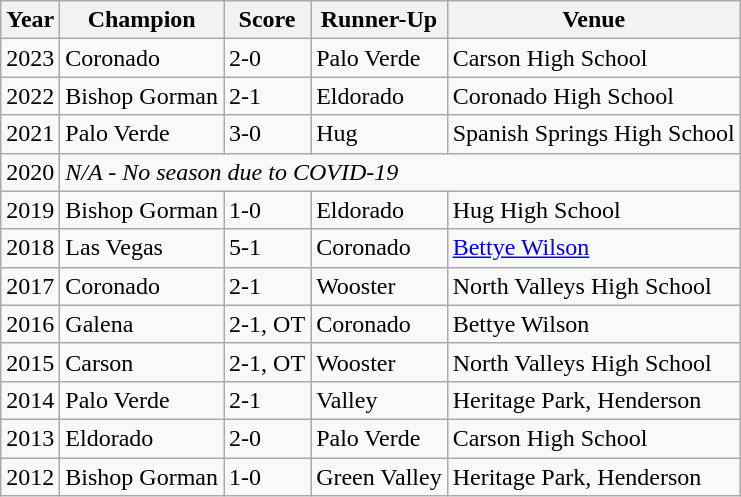<table class="wikitable">
<tr>
<th>Year</th>
<th>Champion</th>
<th>Score</th>
<th>Runner-Up</th>
<th>Venue</th>
</tr>
<tr>
<td>2023</td>
<td>Coronado</td>
<td>2-0</td>
<td>Palo Verde</td>
<td>Carson High School</td>
</tr>
<tr>
<td>2022</td>
<td>Bishop Gorman</td>
<td>2-1</td>
<td>Eldorado</td>
<td>Coronado High School</td>
</tr>
<tr>
<td>2021</td>
<td>Palo Verde</td>
<td>3-0</td>
<td>Hug</td>
<td>Spanish Springs High School</td>
</tr>
<tr>
<td>2020</td>
<td colspan="4"><em>N/A - No season due to COVID-19</em></td>
</tr>
<tr>
<td>2019</td>
<td>Bishop Gorman</td>
<td>1-0</td>
<td>Eldorado</td>
<td>Hug High School</td>
</tr>
<tr>
<td>2018</td>
<td>Las Vegas</td>
<td>5-1</td>
<td>Coronado</td>
<td><a href='#'>Bettye Wilson</a></td>
</tr>
<tr>
<td>2017</td>
<td>Coronado</td>
<td>2-1</td>
<td>Wooster</td>
<td>North Valleys High School</td>
</tr>
<tr>
<td>2016</td>
<td>Galena</td>
<td>2-1, OT</td>
<td>Coronado</td>
<td>Bettye Wilson</td>
</tr>
<tr>
<td>2015</td>
<td>Carson</td>
<td>2-1, OT</td>
<td>Wooster</td>
<td>North Valleys High School</td>
</tr>
<tr>
<td>2014</td>
<td>Palo Verde</td>
<td>2-1</td>
<td>Valley</td>
<td>Heritage Park, Henderson</td>
</tr>
<tr>
<td>2013</td>
<td>Eldorado</td>
<td>2-0</td>
<td>Palo Verde</td>
<td>Carson High School</td>
</tr>
<tr>
<td>2012</td>
<td>Bishop Gorman</td>
<td>1-0</td>
<td>Green Valley</td>
<td>Heritage Park, Henderson</td>
</tr>
</table>
